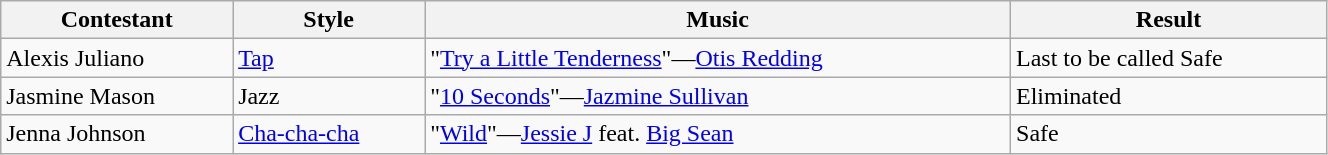<table class="wikitable" style="width:70%;">
<tr>
<th>Contestant</th>
<th>Style</th>
<th>Music</th>
<th>Result</th>
</tr>
<tr>
<td>Alexis Juliano</td>
<td><a href='#'>Tap</a></td>
<td>"<a href='#'>Try a Little Tenderness</a>"—<a href='#'>Otis Redding</a></td>
<td>Last to be called Safe</td>
</tr>
<tr>
<td>Jasmine Mason</td>
<td>Jazz</td>
<td>"<a href='#'>10 Seconds</a>"—<a href='#'>Jazmine Sullivan</a></td>
<td>Eliminated</td>
</tr>
<tr>
<td>Jenna Johnson</td>
<td><a href='#'>Cha-cha-cha</a></td>
<td>"<a href='#'>Wild</a>"—<a href='#'>Jessie J</a> feat. <a href='#'>Big Sean</a></td>
<td>Safe</td>
</tr>
</table>
